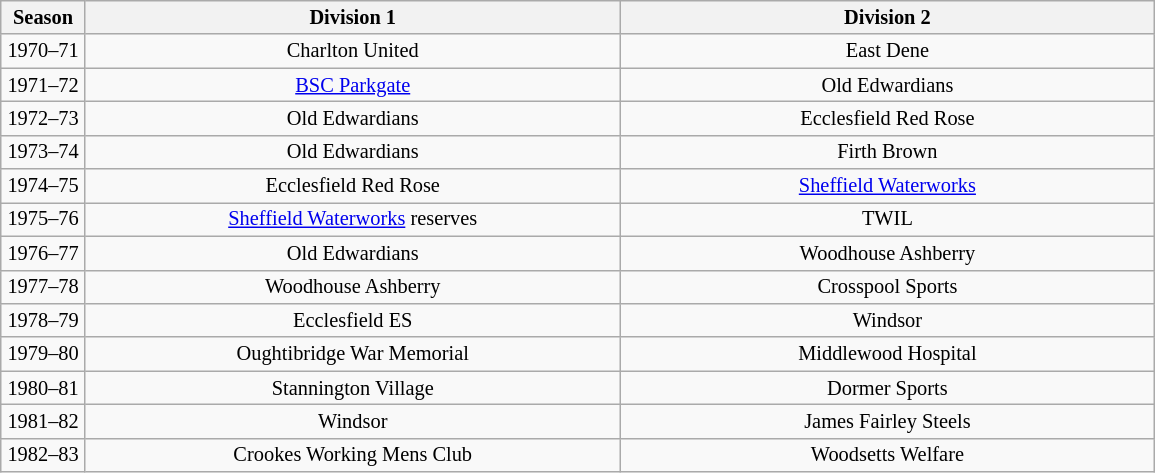<table class="wikitable" style="text-align: center; font-size:85%">
<tr>
<th width=50>Season</th>
<th width=350>Division 1</th>
<th width=350>Division 2</th>
</tr>
<tr>
<td>1970–71</td>
<td>Charlton United</td>
<td>East Dene</td>
</tr>
<tr>
<td>1971–72</td>
<td><a href='#'>BSC Parkgate</a></td>
<td>Old Edwardians</td>
</tr>
<tr>
<td>1972–73</td>
<td>Old Edwardians</td>
<td>Ecclesfield Red Rose</td>
</tr>
<tr>
<td>1973–74</td>
<td>Old Edwardians</td>
<td>Firth Brown</td>
</tr>
<tr>
<td>1974–75</td>
<td>Ecclesfield Red Rose</td>
<td><a href='#'>Sheffield Waterworks</a></td>
</tr>
<tr>
<td>1975–76</td>
<td><a href='#'>Sheffield Waterworks</a> reserves</td>
<td>TWIL</td>
</tr>
<tr>
<td>1976–77</td>
<td>Old Edwardians</td>
<td>Woodhouse Ashberry</td>
</tr>
<tr>
<td>1977–78</td>
<td>Woodhouse Ashberry</td>
<td>Crosspool Sports</td>
</tr>
<tr>
<td>1978–79</td>
<td>Ecclesfield ES</td>
<td>Windsor</td>
</tr>
<tr>
<td>1979–80</td>
<td>Oughtibridge War Memorial</td>
<td>Middlewood Hospital</td>
</tr>
<tr>
<td>1980–81</td>
<td>Stannington Village</td>
<td>Dormer Sports</td>
</tr>
<tr>
<td>1981–82</td>
<td>Windsor</td>
<td>James Fairley Steels</td>
</tr>
<tr>
<td>1982–83</td>
<td>Crookes Working Mens Club</td>
<td>Woodsetts Welfare</td>
</tr>
</table>
